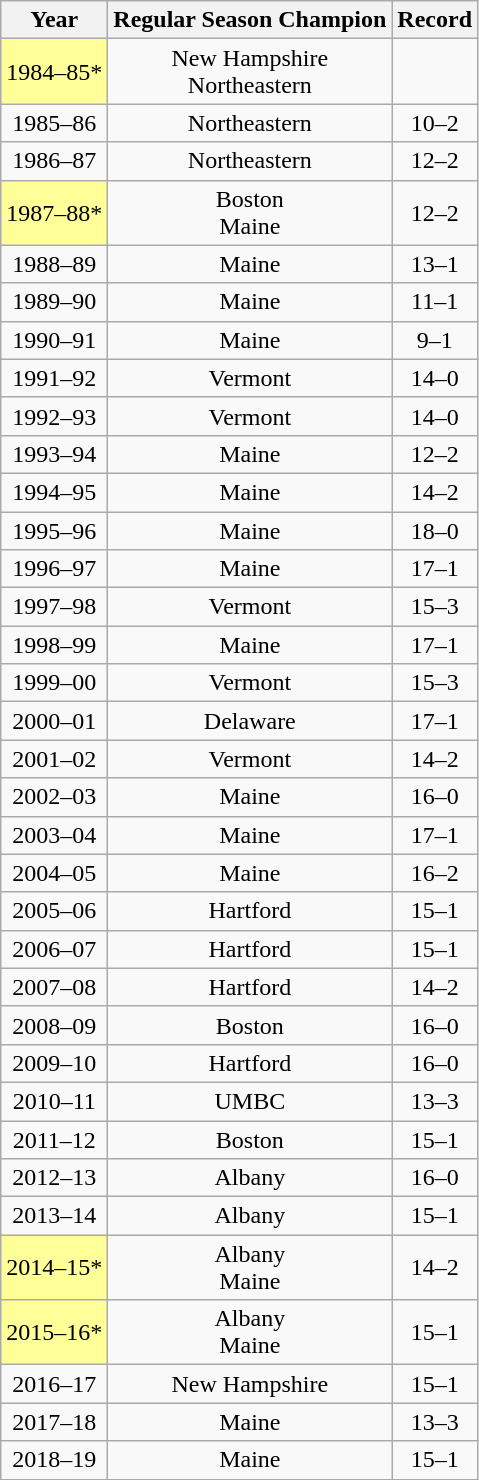<table class="wikitable sortable" style="text-align: center">
<tr>
<th>Year</th>
<th>Regular Season Champion</th>
<th>Record</th>
</tr>
<tr>
<td style="background:#ff9;">1984–85*</td>
<td>New Hampshire<br>Northeastern</td>
<td></td>
</tr>
<tr>
<td>1985–86</td>
<td>Northeastern</td>
<td>10–2</td>
</tr>
<tr>
<td>1986–87</td>
<td>Northeastern</td>
<td>12–2</td>
</tr>
<tr>
<td style="background:#ff9;">1987–88*</td>
<td>Boston<br>Maine</td>
<td>12–2</td>
</tr>
<tr>
<td>1988–89</td>
<td>Maine</td>
<td>13–1</td>
</tr>
<tr>
<td>1989–90</td>
<td>Maine</td>
<td>11–1</td>
</tr>
<tr>
<td>1990–91</td>
<td>Maine</td>
<td>9–1</td>
</tr>
<tr>
<td>1991–92</td>
<td>Vermont</td>
<td>14–0</td>
</tr>
<tr>
<td>1992–93</td>
<td>Vermont</td>
<td>14–0</td>
</tr>
<tr>
<td>1993–94</td>
<td>Maine</td>
<td>12–2</td>
</tr>
<tr>
<td>1994–95</td>
<td>Maine</td>
<td>14–2</td>
</tr>
<tr>
<td>1995–96</td>
<td>Maine</td>
<td>18–0</td>
</tr>
<tr>
<td>1996–97</td>
<td>Maine</td>
<td>17–1</td>
</tr>
<tr>
<td>1997–98</td>
<td>Vermont</td>
<td>15–3</td>
</tr>
<tr>
<td>1998–99</td>
<td>Maine</td>
<td>17–1</td>
</tr>
<tr>
<td>1999–00</td>
<td>Vermont</td>
<td>15–3</td>
</tr>
<tr>
<td>2000–01</td>
<td>Delaware</td>
<td>17–1</td>
</tr>
<tr>
<td>2001–02</td>
<td>Vermont</td>
<td>14–2</td>
</tr>
<tr>
<td>2002–03</td>
<td>Maine</td>
<td>16–0</td>
</tr>
<tr>
<td>2003–04</td>
<td>Maine</td>
<td>17–1</td>
</tr>
<tr>
<td>2004–05</td>
<td>Maine</td>
<td>16–2</td>
</tr>
<tr>
<td>2005–06</td>
<td>Hartford</td>
<td>15–1</td>
</tr>
<tr>
<td>2006–07</td>
<td>Hartford</td>
<td>15–1</td>
</tr>
<tr>
<td>2007–08</td>
<td>Hartford</td>
<td>14–2</td>
</tr>
<tr>
<td>2008–09</td>
<td>Boston</td>
<td>16–0</td>
</tr>
<tr>
<td>2009–10</td>
<td>Hartford</td>
<td>16–0</td>
</tr>
<tr>
<td>2010–11</td>
<td>UMBC</td>
<td>13–3</td>
</tr>
<tr>
<td>2011–12</td>
<td>Boston</td>
<td>15–1</td>
</tr>
<tr>
<td>2012–13</td>
<td>Albany</td>
<td>16–0</td>
</tr>
<tr>
<td>2013–14</td>
<td>Albany</td>
<td>15–1</td>
</tr>
<tr>
<td style="background:#ff9;">2014–15*</td>
<td>Albany<br>Maine</td>
<td>14–2</td>
</tr>
<tr>
<td style="background:#ff9;">2015–16*</td>
<td>Albany<br>Maine</td>
<td>15–1</td>
</tr>
<tr>
<td>2016–17</td>
<td>New Hampshire</td>
<td>15–1</td>
</tr>
<tr>
<td>2017–18</td>
<td>Maine</td>
<td>13–3</td>
</tr>
<tr>
<td>2018–19</td>
<td>Maine</td>
<td>15–1</td>
</tr>
</table>
